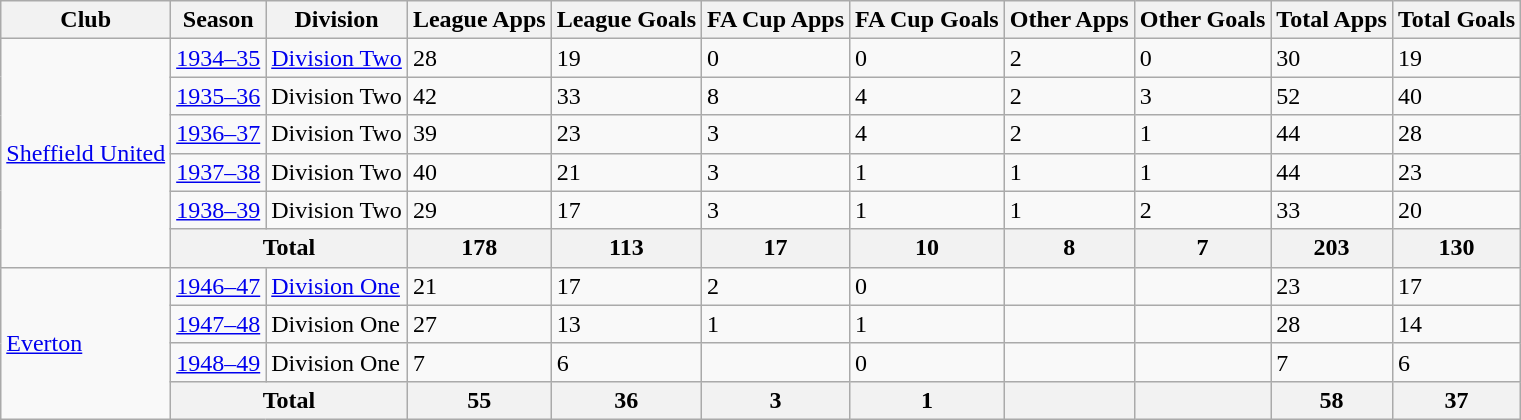<table class=wikitable>
<tr>
<th>Club</th>
<th>Season</th>
<th>Division</th>
<th>League Apps</th>
<th>League Goals</th>
<th>FA Cup Apps</th>
<th>FA Cup Goals</th>
<th>Other Apps</th>
<th>Other Goals</th>
<th>Total Apps</th>
<th>Total Goals</th>
</tr>
<tr>
<td rowspan=6><a href='#'>Sheffield United</a></td>
<td><a href='#'>1934–35</a></td>
<td><a href='#'>Division Two</a></td>
<td>28</td>
<td>19</td>
<td>0</td>
<td>0</td>
<td>2</td>
<td>0</td>
<td>30</td>
<td>19</td>
</tr>
<tr>
<td><a href='#'>1935–36</a></td>
<td>Division Two</td>
<td>42</td>
<td>33</td>
<td>8</td>
<td>4</td>
<td>2</td>
<td>3</td>
<td>52</td>
<td>40</td>
</tr>
<tr>
<td><a href='#'>1936–37</a></td>
<td>Division Two</td>
<td>39</td>
<td>23</td>
<td>3</td>
<td>4</td>
<td>2</td>
<td>1</td>
<td>44</td>
<td>28</td>
</tr>
<tr>
<td><a href='#'>1937–38</a></td>
<td>Division Two</td>
<td>40</td>
<td>21</td>
<td>3</td>
<td>1</td>
<td>1</td>
<td>1</td>
<td>44</td>
<td>23</td>
</tr>
<tr>
<td><a href='#'>1938–39</a></td>
<td>Division Two</td>
<td>29</td>
<td>17</td>
<td>3</td>
<td>1</td>
<td>1</td>
<td>2</td>
<td>33</td>
<td>20</td>
</tr>
<tr>
<th colspan=2>Total</th>
<th>178</th>
<th>113</th>
<th>17</th>
<th>10</th>
<th>8</th>
<th>7</th>
<th>203</th>
<th>130</th>
</tr>
<tr>
<td rowspan=4><a href='#'>Everton</a></td>
<td><a href='#'>1946–47</a></td>
<td><a href='#'>Division One</a></td>
<td>21</td>
<td>17</td>
<td>2</td>
<td>0</td>
<td></td>
<td></td>
<td>23</td>
<td>17</td>
</tr>
<tr>
<td><a href='#'>1947–48</a></td>
<td>Division One</td>
<td>27</td>
<td>13</td>
<td>1</td>
<td>1</td>
<td></td>
<td></td>
<td>28</td>
<td>14</td>
</tr>
<tr>
<td><a href='#'>1948–49</a></td>
<td>Division One</td>
<td>7</td>
<td>6</td>
<td></td>
<td>0</td>
<td></td>
<td></td>
<td>7</td>
<td>6</td>
</tr>
<tr>
<th colspan=2>Total</th>
<th>55</th>
<th>36</th>
<th>3</th>
<th>1</th>
<th></th>
<th></th>
<th>58</th>
<th>37</th>
</tr>
</table>
